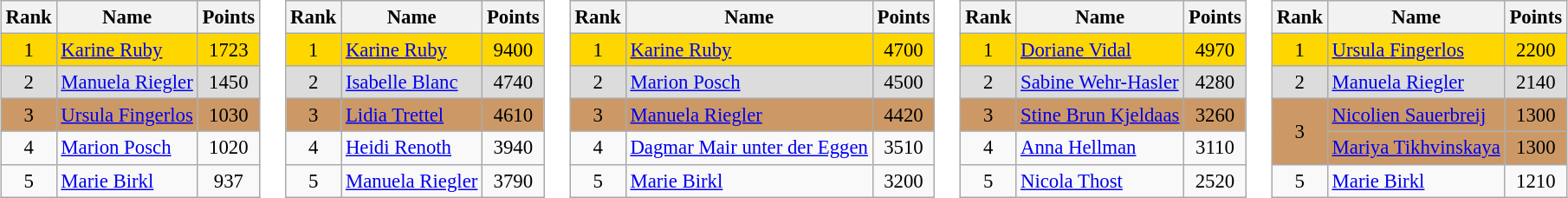<table style="font-size:95%">
<tr valign="top">
<td><br><table class="wikitable">
<tr class="hintergrundfarbe5">
<th>Rank</th>
<th>Name</th>
<th>Points</th>
</tr>
<tr style="background:#FFD700;">
<td style="text-align:center;">1</td>
<td> <a href='#'>Karine Ruby</a></td>
<td style="text-align:center;">1723</td>
</tr>
<tr style="background:#DCDCDC;">
<td style="text-align:center;">2</td>
<td> <a href='#'>Manuela Riegler</a></td>
<td style="text-align:center;">1450</td>
</tr>
<tr style="background:#CC9966;">
<td style="text-align:center;">3</td>
<td> <a href='#'>Ursula Fingerlos</a></td>
<td style="text-align:center;">1030</td>
</tr>
<tr>
<td style="text-align:center;">4</td>
<td> <a href='#'>Marion Posch</a></td>
<td style="text-align:center;">1020</td>
</tr>
<tr>
<td style="text-align:center;">5</td>
<td> <a href='#'>Marie Birkl</a></td>
<td style="text-align:center;">937</td>
</tr>
</table>
</td>
<td><br><table class="wikitable">
<tr class="hintergrundfarbe5">
<th>Rank</th>
<th>Name</th>
<th>Points</th>
</tr>
<tr style="background:#FFD700;">
<td style="text-align:center;">1</td>
<td> <a href='#'>Karine Ruby</a></td>
<td style="text-align:center;">9400</td>
</tr>
<tr style="background:#DCDCDC;">
<td style="text-align:center;">2</td>
<td> <a href='#'>Isabelle Blanc</a></td>
<td style="text-align:center;">4740</td>
</tr>
<tr style="background:#CC9966;">
<td style="text-align:center;">3</td>
<td> <a href='#'>Lidia Trettel</a></td>
<td style="text-align:center;">4610</td>
</tr>
<tr>
<td style="text-align:center;">4</td>
<td> <a href='#'>Heidi Renoth</a></td>
<td style="text-align:center;">3940</td>
</tr>
<tr>
<td style="text-align:center;">5</td>
<td> <a href='#'>Manuela Riegler</a></td>
<td style="text-align:center;">3790</td>
</tr>
</table>
</td>
<td><br><table class="wikitable">
<tr class="hintergrundfarbe5">
<th>Rank</th>
<th>Name</th>
<th>Points</th>
</tr>
<tr style="background:#FFD700;">
<td style="text-align:center;">1</td>
<td> <a href='#'>Karine Ruby</a></td>
<td style="text-align:center;">4700</td>
</tr>
<tr style="background:#DCDCDC;">
<td style="text-align:center;">2</td>
<td> <a href='#'>Marion Posch</a></td>
<td style="text-align:center;">4500</td>
</tr>
<tr style="background:#CC9966;">
<td style="text-align:center;">3</td>
<td> <a href='#'>Manuela Riegler</a></td>
<td style="text-align:center;">4420</td>
</tr>
<tr>
<td style="text-align:center;">4</td>
<td> <a href='#'>Dagmar Mair unter der Eggen</a></td>
<td style="text-align:center;">3510</td>
</tr>
<tr>
<td style="text-align:center;">5</td>
<td> <a href='#'>Marie Birkl</a></td>
<td style="text-align:center;">3200</td>
</tr>
</table>
</td>
<td><br><table class="wikitable">
<tr class="hintergrundfarbe5">
<th>Rank</th>
<th>Name</th>
<th>Points</th>
</tr>
<tr style="background:#FFD700;">
<td style="text-align:center;">1</td>
<td> <a href='#'>Doriane Vidal</a></td>
<td style="text-align:center;">4970</td>
</tr>
<tr style="background:#DCDCDC;">
<td style="text-align:center;">2</td>
<td> <a href='#'>Sabine Wehr-Hasler</a></td>
<td style="text-align:center;">4280</td>
</tr>
<tr style="background:#CC9966;">
<td style="text-align:center;">3</td>
<td> <a href='#'>Stine Brun Kjeldaas</a></td>
<td style="text-align:center;">3260</td>
</tr>
<tr>
<td style="text-align:center;">4</td>
<td> <a href='#'>Anna Hellman</a></td>
<td style="text-align:center;">3110</td>
</tr>
<tr>
<td style="text-align:center;">5</td>
<td> <a href='#'>Nicola Thost</a></td>
<td style="text-align:center;">2520</td>
</tr>
</table>
</td>
<td><br><table class="wikitable">
<tr class="hintergrundfarbe5">
<th>Rank</th>
<th>Name</th>
<th>Points</th>
</tr>
<tr style="background:#FFD700;">
<td style="text-align:center;">1</td>
<td> <a href='#'>Ursula Fingerlos</a></td>
<td style="text-align:center;">2200</td>
</tr>
<tr style="background:#DCDCDC;">
<td style="text-align:center;">2</td>
<td> <a href='#'>Manuela Riegler</a></td>
<td style="text-align:center;">2140</td>
</tr>
<tr style="background:#CC9966;">
<td rowspan=2 style="text-align:center;">3</td>
<td> <a href='#'>Nicolien Sauerbreij</a></td>
<td style="text-align:center;">1300</td>
</tr>
<tr style="background:#CC9966;">
<td> <a href='#'>Mariya Tikhvinskaya</a></td>
<td style="text-align:center;">1300</td>
</tr>
<tr>
<td style="text-align:center;">5</td>
<td> <a href='#'>Marie Birkl</a></td>
<td style="text-align:center;">1210</td>
</tr>
</table>
</td>
</tr>
</table>
